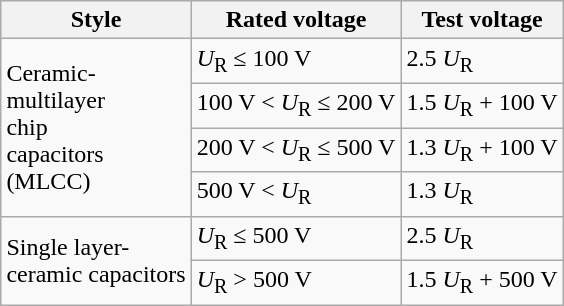<table class="wikitable float-right" style="margin:1em auto;">
<tr class="hintergrundfarbe6">
<th>Style</th>
<th>Rated voltage</th>
<th>Test voltage</th>
</tr>
<tr>
<td rowspan="4">Ceramic-<br>multilayer<br>chip<br>capacitors<br>(MLCC)</td>
<td><em>U</em><sub>R</sub> ≤ 100 V</td>
<td>2.5 <em>U</em><sub>R</sub></td>
</tr>
<tr>
<td>100 V < <em>U</em><sub>R</sub> ≤ 200 V</td>
<td>1.5 <em>U</em><sub>R</sub> + 100 V</td>
</tr>
<tr>
<td>200 V < <em>U</em><sub>R</sub> ≤ 500 V</td>
<td>1.3 <em>U</em><sub>R</sub> + 100 V</td>
</tr>
<tr>
<td>500 V < <em>U</em><sub>R</sub></td>
<td>1.3 <em>U</em><sub>R</sub></td>
</tr>
<tr>
<td rowspan="2">Single layer-<br>ceramic capacitors</td>
<td><em>U</em><sub>R</sub> ≤ 500 V</td>
<td>2.5 <em>U</em><sub>R</sub></td>
</tr>
<tr>
<td><em>U</em><sub>R</sub> > 500 V</td>
<td>1.5 <em>U</em><sub>R</sub> + 500 V</td>
</tr>
</table>
